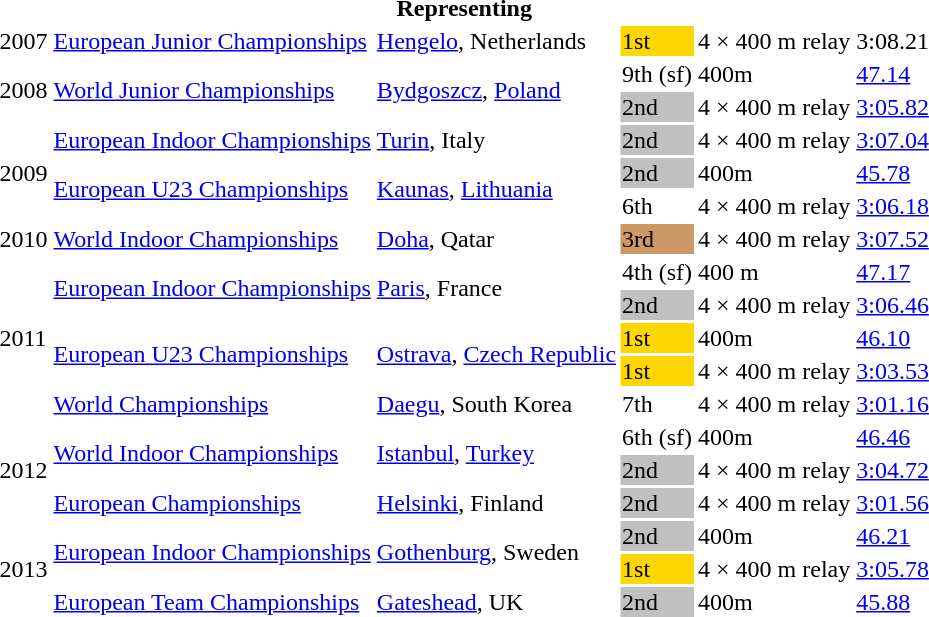<table>
<tr>
<th colspan="6">Representing </th>
</tr>
<tr>
<td>2007</td>
<td><a href='#'>European Junior Championships</a></td>
<td><a href='#'>Hengelo</a>, Netherlands</td>
<td bgcolor="gold">1st</td>
<td>4 × 400 m relay</td>
<td>3:08.21</td>
</tr>
<tr>
<td rowspan=2>2008</td>
<td rowspan=2><a href='#'>World Junior Championships</a></td>
<td rowspan=2><a href='#'>Bydgoszcz</a>, <a href='#'>Poland</a></td>
<td>9th (sf)</td>
<td>400m</td>
<td><a href='#'>47.14</a></td>
</tr>
<tr>
<td bgcolor=silver>2nd</td>
<td>4 × 400 m relay</td>
<td><a href='#'>3:05.82</a></td>
</tr>
<tr>
<td rowspan=3>2009</td>
<td><a href='#'>European Indoor Championships</a></td>
<td><a href='#'>Turin</a>, Italy</td>
<td bgcolor="silver">2nd</td>
<td>4 × 400 m relay</td>
<td><a href='#'>3:07.04</a></td>
</tr>
<tr>
<td rowspan=2><a href='#'>European U23 Championships</a></td>
<td rowspan=2><a href='#'>Kaunas</a>, <a href='#'>Lithuania</a></td>
<td bgcolor=silver>2nd</td>
<td>400m</td>
<td><a href='#'>45.78</a></td>
</tr>
<tr>
<td>6th</td>
<td>4 × 400 m relay</td>
<td><a href='#'>3:06.18</a></td>
</tr>
<tr>
<td>2010</td>
<td><a href='#'>World Indoor Championships</a></td>
<td><a href='#'>Doha</a>, Qatar</td>
<td bgcolor="cc9966">3rd</td>
<td>4 × 400 m relay</td>
<td><a href='#'>3:07.52</a></td>
</tr>
<tr>
<td rowspan=5>2011</td>
<td rowspan=2><a href='#'>European Indoor Championships</a></td>
<td rowspan=2><a href='#'>Paris</a>, France</td>
<td>4th (sf)</td>
<td>400 m</td>
<td><a href='#'>47.17</a></td>
</tr>
<tr>
<td bgcolor="silver">2nd</td>
<td>4 × 400 m relay</td>
<td><a href='#'>3:06.46</a></td>
</tr>
<tr>
<td rowspan=2><a href='#'>European U23 Championships</a></td>
<td rowspan=2><a href='#'>Ostrava</a>, <a href='#'>Czech Republic</a></td>
<td bgcolor=gold>1st</td>
<td>400m</td>
<td><a href='#'>46.10</a></td>
</tr>
<tr>
<td bgcolor=gold>1st</td>
<td>4 × 400 m relay</td>
<td><a href='#'>3:03.53</a></td>
</tr>
<tr>
<td><a href='#'>World Championships</a></td>
<td><a href='#'>Daegu</a>, South Korea</td>
<td>7th</td>
<td>4 × 400 m relay</td>
<td><a href='#'>3:01.16</a></td>
</tr>
<tr>
<td rowspan=3>2012</td>
<td rowspan=2><a href='#'>World Indoor Championships</a></td>
<td rowspan=2><a href='#'>Istanbul</a>, <a href='#'>Turkey</a></td>
<td>6th (sf)</td>
<td>400m</td>
<td><a href='#'>46.46</a></td>
</tr>
<tr>
<td bgcolor="silver">2nd</td>
<td>4 × 400 m relay</td>
<td><a href='#'>3:04.72</a></td>
</tr>
<tr>
<td><a href='#'>European Championships</a></td>
<td><a href='#'>Helsinki</a>, Finland</td>
<td bgcolor="silver">2nd</td>
<td>4 × 400 m relay</td>
<td><a href='#'>3:01.56</a></td>
</tr>
<tr>
<td rowspan=3>2013</td>
<td rowspan=2><a href='#'>European Indoor Championships</a></td>
<td rowspan=2><a href='#'>Gothenburg</a>, Sweden</td>
<td bgcolor="silver">2nd</td>
<td>400m</td>
<td><a href='#'>46.21</a></td>
</tr>
<tr>
<td bgcolor="gold">1st</td>
<td>4 × 400 m relay</td>
<td><a href='#'>3:05.78</a></td>
</tr>
<tr>
<td><a href='#'>European Team Championships</a></td>
<td><a href='#'>Gateshead</a>, UK</td>
<td bgcolor="silver">2nd</td>
<td>400m</td>
<td><a href='#'>45.88</a></td>
</tr>
</table>
